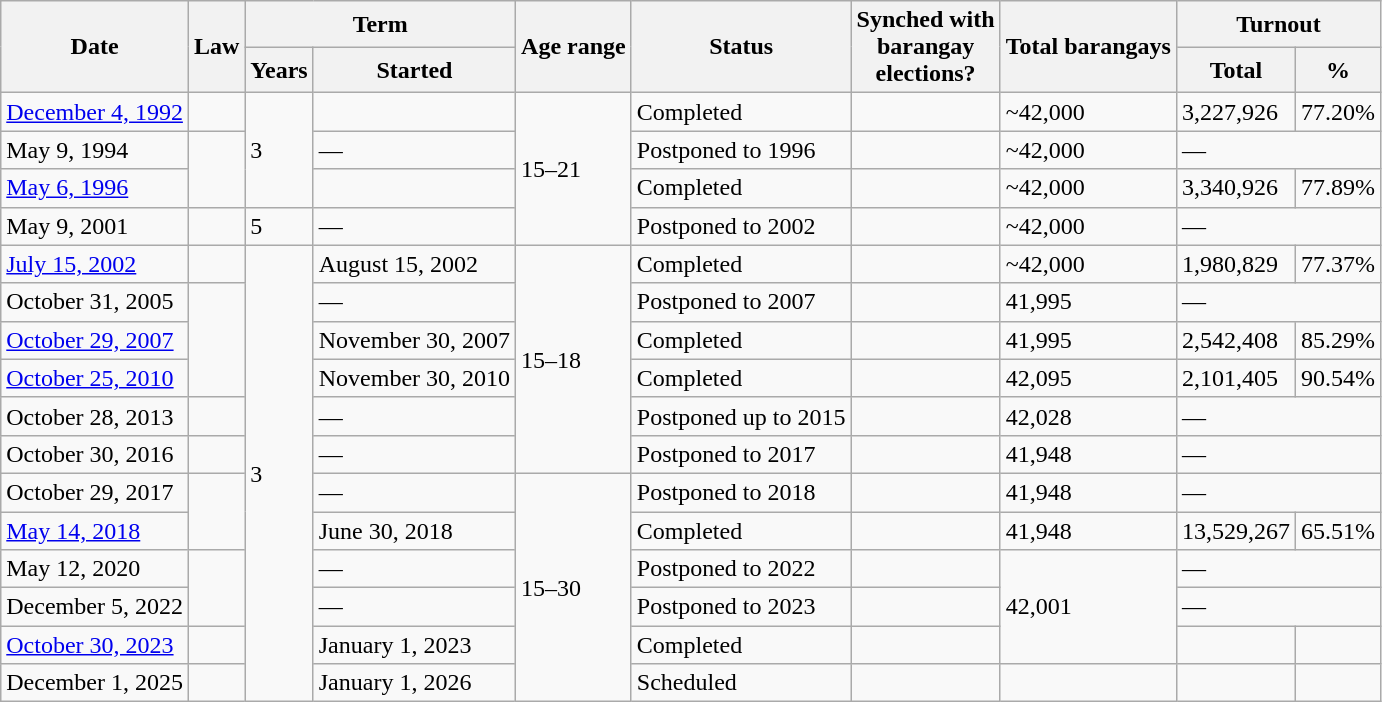<table class="wikitable">
<tr>
<th rowspan="2">Date</th>
<th rowspan="2">Law</th>
<th colspan="2">Term</th>
<th rowspan="2">Age range</th>
<th rowspan="2">Status</th>
<th rowspan="2">Synched with<br>barangay<br>elections?</th>
<th rowspan="2">Total barangays</th>
<th colspan="2">Turnout</th>
</tr>
<tr>
<th>Years</th>
<th>Started</th>
<th>Total</th>
<th>%</th>
</tr>
<tr>
<td><a href='#'>December 4, 1992</a></td>
<td></td>
<td rowspan="3">3</td>
<td></td>
<td rowspan="4">15–21</td>
<td>Completed</td>
<td></td>
<td>~42,000</td>
<td>3,227,926</td>
<td>77.20%</td>
</tr>
<tr>
<td>May 9, 1994</td>
<td rowspan="2"></td>
<td>—</td>
<td>Postponed to 1996</td>
<td></td>
<td>~42,000</td>
<td colspan="2">—</td>
</tr>
<tr>
<td><a href='#'>May 6, 1996</a></td>
<td></td>
<td>Completed</td>
<td></td>
<td>~42,000</td>
<td>3,340,926</td>
<td>77.89%</td>
</tr>
<tr>
<td>May 9, 2001</td>
<td></td>
<td>5</td>
<td>—</td>
<td>Postponed to 2002</td>
<td></td>
<td>~42,000</td>
<td colspan="2">—</td>
</tr>
<tr>
<td><a href='#'>July 15, 2002</a></td>
<td></td>
<td rowspan="12">3</td>
<td>August 15, 2002</td>
<td rowspan="6">15–18</td>
<td>Completed</td>
<td></td>
<td>~42,000</td>
<td>1,980,829</td>
<td>77.37%</td>
</tr>
<tr>
<td>October 31, 2005</td>
<td rowspan="3"></td>
<td>—</td>
<td>Postponed to 2007</td>
<td></td>
<td>41,995</td>
<td colspan="2">—</td>
</tr>
<tr>
<td><a href='#'>October 29, 2007</a></td>
<td>November 30, 2007</td>
<td>Completed</td>
<td></td>
<td>41,995</td>
<td>2,542,408</td>
<td>85.29%</td>
</tr>
<tr>
<td><a href='#'>October 25, 2010</a></td>
<td>November 30, 2010</td>
<td>Completed</td>
<td></td>
<td>42,095</td>
<td>2,101,405</td>
<td>90.54%</td>
</tr>
<tr>
<td>October 28, 2013</td>
<td></td>
<td>—</td>
<td>Postponed up to 2015</td>
<td></td>
<td>42,028</td>
<td colspan="2">—</td>
</tr>
<tr>
<td>October 30, 2016</td>
<td></td>
<td>—</td>
<td>Postponed to 2017</td>
<td></td>
<td>41,948</td>
<td colspan="2">—</td>
</tr>
<tr>
<td>October 29, 2017</td>
<td rowspan="2"></td>
<td>—</td>
<td rowspan="6">15–30</td>
<td>Postponed to 2018</td>
<td></td>
<td>41,948</td>
<td colspan="2">—</td>
</tr>
<tr>
<td><a href='#'>May 14, 2018</a></td>
<td>June 30, 2018</td>
<td>Completed</td>
<td></td>
<td>41,948</td>
<td>13,529,267</td>
<td>65.51%</td>
</tr>
<tr>
<td>May 12, 2020</td>
<td rowspan="2"></td>
<td>—</td>
<td>Postponed to 2022</td>
<td></td>
<td rowspan="3">42,001</td>
<td colspan="2">—</td>
</tr>
<tr>
<td>December 5, 2022</td>
<td>—</td>
<td>Postponed to 2023</td>
<td></td>
<td colspan="2">—</td>
</tr>
<tr>
<td><a href='#'>October 30, 2023</a></td>
<td><br></td>
<td>January 1, 2023</td>
<td>Completed</td>
<td></td>
<td></td>
<td></td>
</tr>
<tr>
<td>December 1, 2025</td>
<td></td>
<td>January 1, 2026</td>
<td>Scheduled</td>
<td></td>
<td></td>
<td></td>
<td></td>
</tr>
</table>
